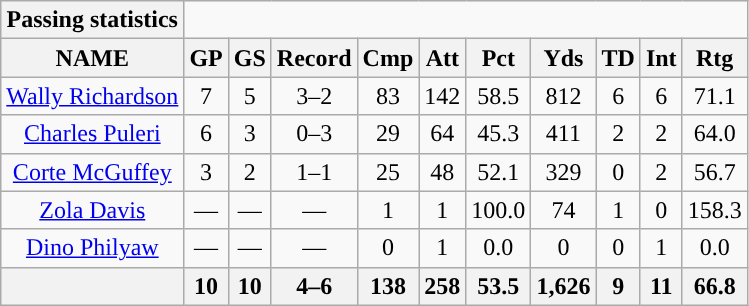<table class="wikitable sortable" style="text-align:center;">
<tr>
<th style="text-align:center;">Passing statistics</th>
</tr>
<tr>
<th>NAME</th>
<th>GP</th>
<th>GS</th>
<th>Record</th>
<th>Cmp</th>
<th>Att</th>
<th>Pct</th>
<th>Yds</th>
<th>TD</th>
<th>Int</th>
<th>Rtg</th>
</tr>
<tr>
<td><a href='#'>Wally Richardson</a></td>
<td>7</td>
<td>5</td>
<td>3–2</td>
<td>83</td>
<td>142</td>
<td>58.5</td>
<td>812</td>
<td>6</td>
<td>6</td>
<td>71.1</td>
</tr>
<tr>
<td><a href='#'>Charles Puleri</a></td>
<td>6</td>
<td>3</td>
<td>0–3</td>
<td>29</td>
<td>64</td>
<td>45.3</td>
<td>411</td>
<td>2</td>
<td>2</td>
<td>64.0</td>
</tr>
<tr>
<td><a href='#'>Corte McGuffey</a></td>
<td>3</td>
<td>2</td>
<td>1–1</td>
<td>25</td>
<td>48</td>
<td>52.1</td>
<td>329</td>
<td>0</td>
<td>2</td>
<td>56.7</td>
</tr>
<tr>
<td><a href='#'>Zola Davis</a></td>
<td>—</td>
<td>—</td>
<td>—</td>
<td>1</td>
<td>1</td>
<td>100.0</td>
<td>74</td>
<td>1</td>
<td>0</td>
<td>158.3</td>
</tr>
<tr>
<td><a href='#'>Dino Philyaw</a></td>
<td>—</td>
<td>—</td>
<td>—</td>
<td>0</td>
<td>1</td>
<td>0.0</td>
<td>0</td>
<td>0</td>
<td>1</td>
<td>0.0</td>
</tr>
<tr>
<th colspan="1"></th>
<th>10</th>
<th>10</th>
<th>4–6</th>
<th>138</th>
<th>258</th>
<th>53.5</th>
<th>1,626</th>
<th>9</th>
<th>11</th>
<th>66.8</th>
</tr>
</table>
